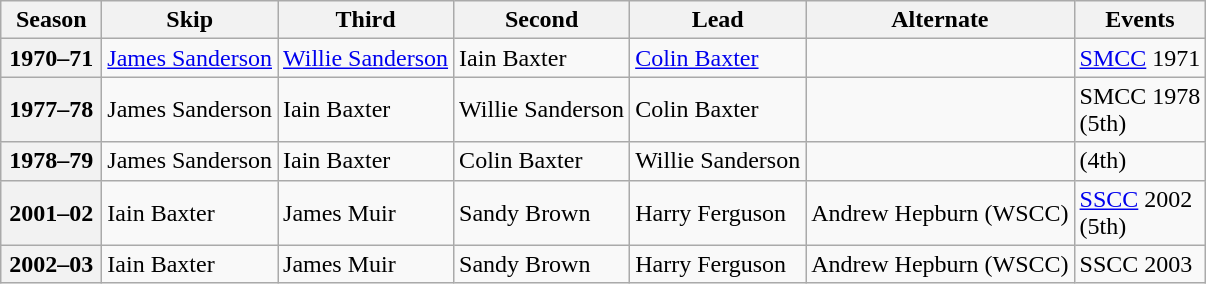<table class="wikitable">
<tr>
<th scope="col" width=60>Season</th>
<th scope="col">Skip</th>
<th scope="col">Third</th>
<th scope="col">Second</th>
<th scope="col">Lead</th>
<th scope="col">Alternate</th>
<th scope="col">Events</th>
</tr>
<tr>
<th scope="row">1970–71</th>
<td><a href='#'>James Sanderson</a></td>
<td><a href='#'>Willie Sanderson</a></td>
<td>Iain Baxter</td>
<td><a href='#'>Colin Baxter</a></td>
<td></td>
<td><a href='#'>SMCC</a> 1971 <br> </td>
</tr>
<tr>
<th scope="row">1977–78</th>
<td>James Sanderson</td>
<td>Iain Baxter</td>
<td>Willie Sanderson</td>
<td>Colin Baxter</td>
<td></td>
<td>SMCC 1978 <br> (5th)</td>
</tr>
<tr>
<th scope="row">1978–79</th>
<td>James Sanderson</td>
<td>Iain Baxter</td>
<td>Colin Baxter</td>
<td>Willie Sanderson</td>
<td></td>
<td> (4th)</td>
</tr>
<tr>
<th scope="row">2001–02</th>
<td>Iain Baxter</td>
<td>James Muir</td>
<td>Sandy Brown</td>
<td>Harry Ferguson</td>
<td>Andrew Hepburn (WSCC)</td>
<td><a href='#'>SSCC</a> 2002 <br> (5th)</td>
</tr>
<tr>
<th scope="row">2002–03</th>
<td>Iain Baxter</td>
<td>James Muir</td>
<td>Sandy Brown</td>
<td>Harry Ferguson</td>
<td>Andrew Hepburn (WSCC)</td>
<td>SSCC 2003 <br> </td>
</tr>
</table>
